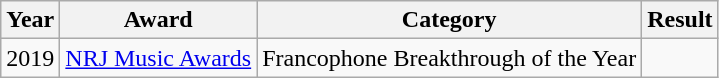<table class="wikitable">
<tr>
<th>Year</th>
<th>Award</th>
<th>Category</th>
<th>Result</th>
</tr>
<tr>
<td>2019</td>
<td><a href='#'>NRJ Music Awards</a></td>
<td>Francophone Breakthrough of the Year</td>
<td></td>
</tr>
</table>
